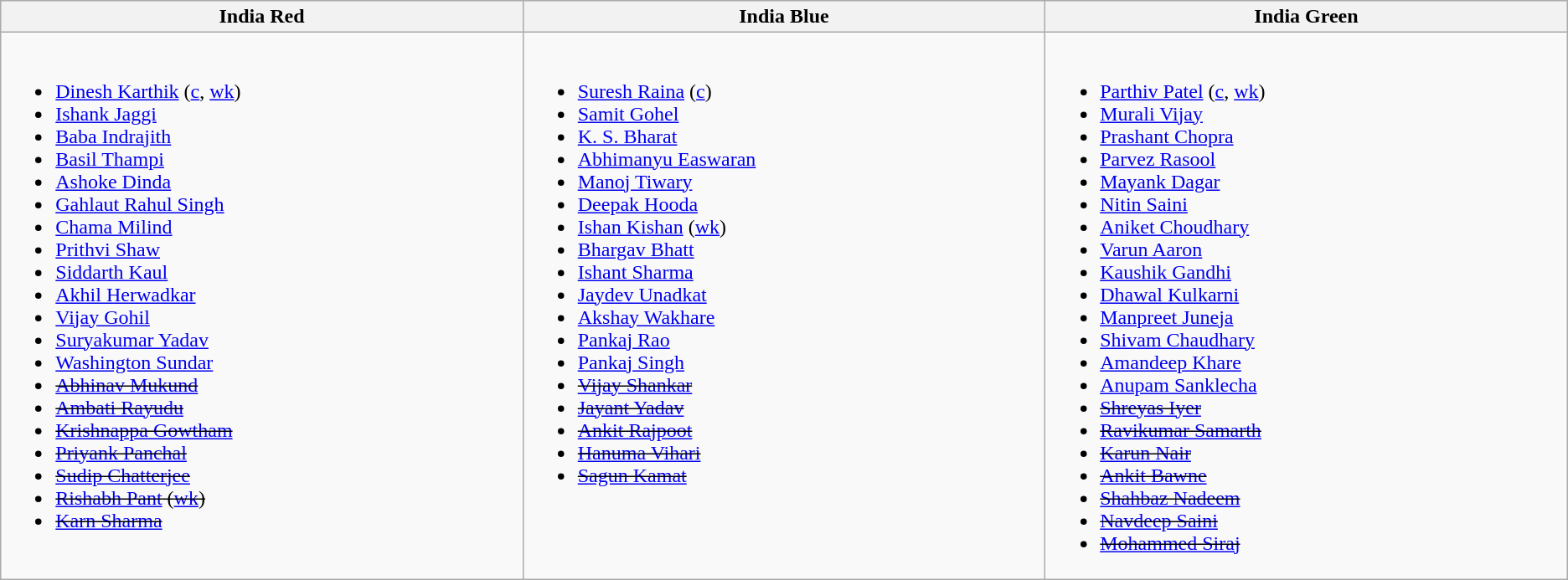<table class="wikitable">
<tr>
<th style="width:15%;">India Red</th>
<th style="width:15%;">India Blue</th>
<th style="width:15%;">India Green</th>
</tr>
<tr style="vertical-align:top">
<td><br><ul><li><a href='#'>Dinesh Karthik</a> (<a href='#'>c</a>, <a href='#'>wk</a>)</li><li><a href='#'>Ishank Jaggi</a></li><li><a href='#'>Baba Indrajith</a></li><li><a href='#'>Basil Thampi</a></li><li><a href='#'>Ashoke Dinda</a></li><li><a href='#'>Gahlaut Rahul Singh</a></li><li><a href='#'>Chama Milind</a></li><li><a href='#'>Prithvi Shaw</a></li><li><a href='#'>Siddarth Kaul</a></li><li><a href='#'>Akhil Herwadkar</a></li><li><a href='#'>Vijay Gohil</a></li><li><a href='#'>Suryakumar Yadav</a></li><li><a href='#'>Washington Sundar</a></li><li><s><a href='#'>Abhinav Mukund</a></s></li><li><s><a href='#'>Ambati Rayudu</a></s></li><li><s><a href='#'>Krishnappa Gowtham</a></s></li><li><s><a href='#'>Priyank Panchal</a></s></li><li><s><a href='#'>Sudip Chatterjee</a></s></li><li><s><a href='#'>Rishabh Pant</a> (<a href='#'>wk</a>)</s></li><li><s><a href='#'>Karn Sharma</a></s></li></ul></td>
<td><br><ul><li><a href='#'>Suresh Raina</a> (<a href='#'>c</a>)</li><li><a href='#'>Samit Gohel</a></li><li><a href='#'>K. S. Bharat</a></li><li><a href='#'>Abhimanyu Easwaran</a></li><li><a href='#'>Manoj Tiwary</a></li><li><a href='#'>Deepak Hooda</a></li><li><a href='#'>Ishan Kishan</a> (<a href='#'>wk</a>)</li><li><a href='#'>Bhargav Bhatt</a></li><li><a href='#'>Ishant Sharma</a></li><li><a href='#'>Jaydev Unadkat</a></li><li><a href='#'>Akshay Wakhare</a></li><li><a href='#'>Pankaj Rao</a></li><li><a href='#'>Pankaj Singh</a></li><li><s><a href='#'>Vijay Shankar</a></s></li><li><s><a href='#'>Jayant Yadav</a></s></li><li><s><a href='#'>Ankit Rajpoot</a></s></li><li><s><a href='#'>Hanuma Vihari</a></s></li><li><s><a href='#'>Sagun Kamat</a></s></li></ul></td>
<td><br><ul><li><a href='#'>Parthiv Patel</a> (<a href='#'>c</a>, <a href='#'>wk</a>)</li><li><a href='#'>Murali Vijay</a></li><li><a href='#'>Prashant Chopra</a></li><li><a href='#'>Parvez Rasool</a></li><li><a href='#'>Mayank Dagar</a></li><li><a href='#'>Nitin Saini</a></li><li><a href='#'>Aniket Choudhary</a></li><li><a href='#'>Varun Aaron</a></li><li><a href='#'>Kaushik Gandhi</a></li><li><a href='#'>Dhawal Kulkarni</a></li><li><a href='#'>Manpreet Juneja</a></li><li><a href='#'>Shivam Chaudhary</a></li><li><a href='#'>Amandeep Khare</a></li><li><a href='#'>Anupam Sanklecha</a></li><li><s><a href='#'>Shreyas Iyer</a></s></li><li><s><a href='#'>Ravikumar Samarth</a></s></li><li><s><a href='#'>Karun Nair</a></s></li><li><s><a href='#'>Ankit Bawne</a></s></li><li><s><a href='#'>Shahbaz Nadeem</a></s></li><li><s><a href='#'>Navdeep Saini</a></s></li><li><s><a href='#'>Mohammed Siraj</a></s></li></ul></td>
</tr>
</table>
